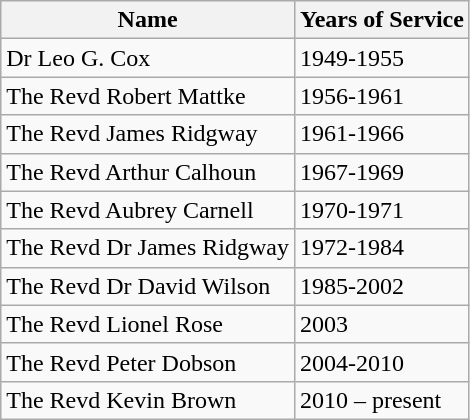<table class="wikitable">
<tr>
<th>Name</th>
<th>Years of Service</th>
</tr>
<tr>
<td>Dr Leo G. Cox</td>
<td>1949-1955</td>
</tr>
<tr>
<td>The Revd Robert Mattke</td>
<td>1956-1961</td>
</tr>
<tr>
<td>The Revd James Ridgway</td>
<td>1961-1966</td>
</tr>
<tr>
<td>The Revd Arthur Calhoun</td>
<td>1967-1969</td>
</tr>
<tr>
<td>The Revd Aubrey Carnell</td>
<td>1970-1971</td>
</tr>
<tr>
<td>The Revd Dr James Ridgway</td>
<td>1972-1984</td>
</tr>
<tr>
<td>The Revd Dr David Wilson</td>
<td>1985-2002</td>
</tr>
<tr>
<td>The Revd Lionel Rose</td>
<td>2003</td>
</tr>
<tr>
<td>The Revd Peter Dobson</td>
<td>2004-2010</td>
</tr>
<tr>
<td>The Revd Kevin Brown</td>
<td>2010 – present</td>
</tr>
</table>
